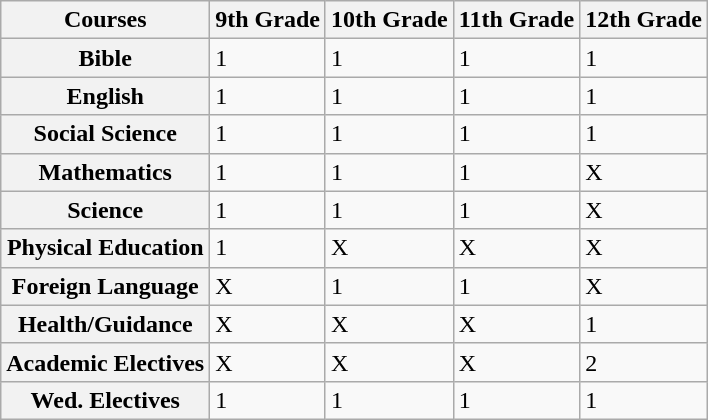<table class="wikitable">
<tr>
<th>Courses</th>
<th>9th Grade</th>
<th>10th Grade</th>
<th>11th Grade</th>
<th>12th Grade</th>
</tr>
<tr>
<th>Bible</th>
<td>1</td>
<td>1</td>
<td>1</td>
<td>1</td>
</tr>
<tr>
<th>English</th>
<td>1</td>
<td>1</td>
<td>1</td>
<td>1</td>
</tr>
<tr>
<th>Social Science</th>
<td>1</td>
<td>1</td>
<td>1</td>
<td>1</td>
</tr>
<tr>
<th>Mathematics</th>
<td>1</td>
<td>1</td>
<td>1</td>
<td>X</td>
</tr>
<tr>
<th>Science</th>
<td>1</td>
<td>1</td>
<td>1</td>
<td>X</td>
</tr>
<tr>
<th>Physical Education</th>
<td>1</td>
<td>X</td>
<td>X</td>
<td>X</td>
</tr>
<tr>
<th>Foreign Language</th>
<td>X</td>
<td>1</td>
<td>1</td>
<td>X</td>
</tr>
<tr>
<th>Health/Guidance</th>
<td>X</td>
<td>X</td>
<td>X</td>
<td>1</td>
</tr>
<tr>
<th>Academic Electives</th>
<td>X</td>
<td>X</td>
<td>X</td>
<td>2</td>
</tr>
<tr>
<th>Wed. Electives</th>
<td>1</td>
<td>1</td>
<td>1</td>
<td>1</td>
</tr>
</table>
